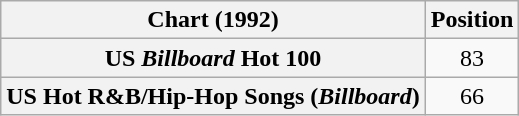<table class="wikitable sortable plainrowheaders" style="text-align:center">
<tr>
<th scope="col">Chart (1992)</th>
<th scope="col">Position</th>
</tr>
<tr>
<th scope="row">US <em>Billboard</em> Hot 100</th>
<td>83</td>
</tr>
<tr>
<th scope="row">US Hot R&B/Hip-Hop Songs (<em>Billboard</em>)</th>
<td>66</td>
</tr>
</table>
